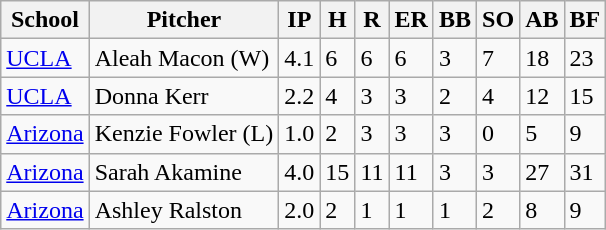<table class="wikitable">
<tr>
<th>School</th>
<th>Pitcher</th>
<th>IP</th>
<th>H</th>
<th>R</th>
<th>ER</th>
<th>BB</th>
<th>SO</th>
<th>AB</th>
<th>BF</th>
</tr>
<tr>
<td><a href='#'>UCLA</a></td>
<td>Aleah Macon (W)</td>
<td>4.1</td>
<td>6</td>
<td>6</td>
<td>6</td>
<td>3</td>
<td>7</td>
<td>18</td>
<td>23</td>
</tr>
<tr>
<td><a href='#'>UCLA</a></td>
<td>Donna Kerr</td>
<td>2.2</td>
<td>4</td>
<td>3</td>
<td>3</td>
<td>2</td>
<td>4</td>
<td>12</td>
<td>15</td>
</tr>
<tr>
<td><a href='#'>Arizona</a></td>
<td>Kenzie Fowler (L)</td>
<td>1.0</td>
<td>2</td>
<td>3</td>
<td>3</td>
<td>3</td>
<td>0</td>
<td>5</td>
<td>9</td>
</tr>
<tr>
<td><a href='#'>Arizona</a></td>
<td>Sarah Akamine</td>
<td>4.0</td>
<td>15</td>
<td>11</td>
<td>11</td>
<td>3</td>
<td>3</td>
<td>27</td>
<td>31</td>
</tr>
<tr>
<td><a href='#'>Arizona</a></td>
<td>Ashley Ralston</td>
<td>2.0</td>
<td>2</td>
<td>1</td>
<td>1</td>
<td>1</td>
<td>2</td>
<td>8</td>
<td>9</td>
</tr>
</table>
